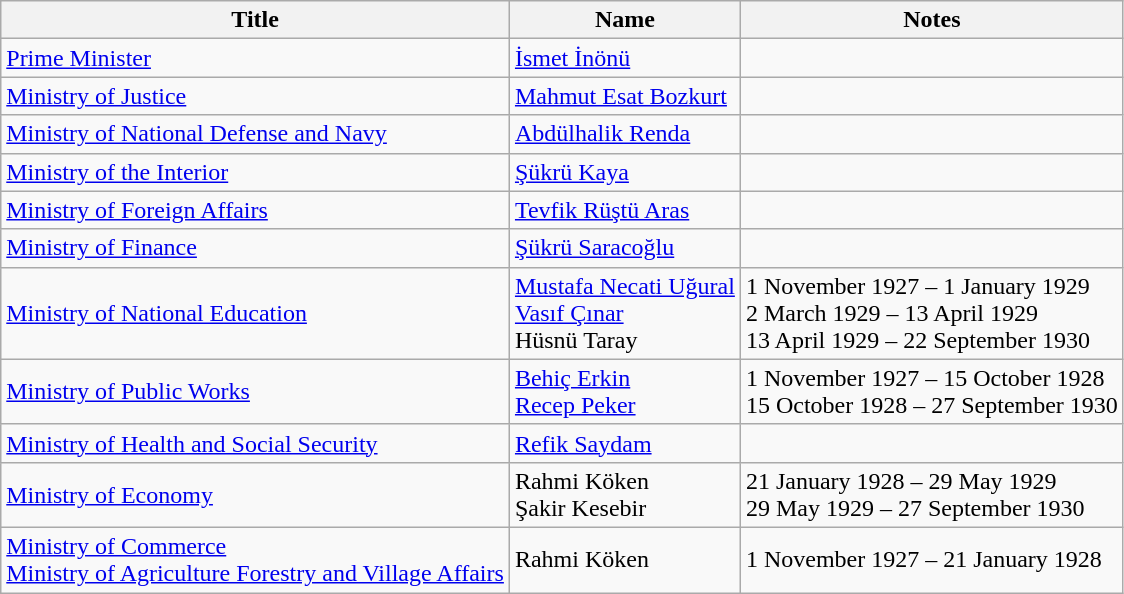<table class="wikitable">
<tr>
<th>Title</th>
<th>Name</th>
<th>Notes</th>
</tr>
<tr>
<td><a href='#'>Prime Minister</a></td>
<td><a href='#'>İsmet İnönü</a></td>
<td></td>
</tr>
<tr>
<td><a href='#'>Ministry of Justice</a></td>
<td><a href='#'>Mahmut Esat Bozkurt</a></td>
<td></td>
</tr>
<tr>
<td><a href='#'>Ministry of National Defense and Navy</a></td>
<td><a href='#'>Abdülhalik Renda</a></td>
<td></td>
</tr>
<tr>
<td><a href='#'>Ministry of the Interior</a></td>
<td><a href='#'>Şükrü Kaya</a></td>
<td></td>
</tr>
<tr>
<td><a href='#'>Ministry of Foreign Affairs</a></td>
<td><a href='#'>Tevfik Rüştü Aras</a></td>
<td></td>
</tr>
<tr>
<td><a href='#'>Ministry of Finance</a></td>
<td><a href='#'>Şükrü Saracoğlu</a></td>
<td></td>
</tr>
<tr>
<td><a href='#'>Ministry of National Education</a></td>
<td><a href='#'>Mustafa Necati Uğural</a><br><a href='#'>Vasıf Çınar</a><br>Hüsnü Taray</td>
<td>1 November 1927 – 1 January 1929<br>2 March 1929 – 13 April 1929<br>13 April 1929 – 22 September 1930</td>
</tr>
<tr>
<td><a href='#'>Ministry of Public Works</a></td>
<td><a href='#'>Behiç Erkin</a><br><a href='#'>Recep Peker</a></td>
<td>1 November 1927 – 15 October 1928<br>15 October 1928 – 27 September 1930</td>
</tr>
<tr>
<td><a href='#'>Ministry of Health and Social Security</a></td>
<td><a href='#'>Refik Saydam</a></td>
<td></td>
</tr>
<tr>
<td><a href='#'>Ministry of Economy</a></td>
<td>Rahmi Köken<br>Şakir Kesebir</td>
<td>21 January 1928 – 29 May 1929<br>29 May 1929 – 27 September 1930</td>
</tr>
<tr>
<td><a href='#'>Ministry of Commerce</a><br><a href='#'>Ministry of Agriculture Forestry and Village Affairs</a></td>
<td>Rahmi Köken</td>
<td>1 November 1927 – 21 January 1928</td>
</tr>
</table>
